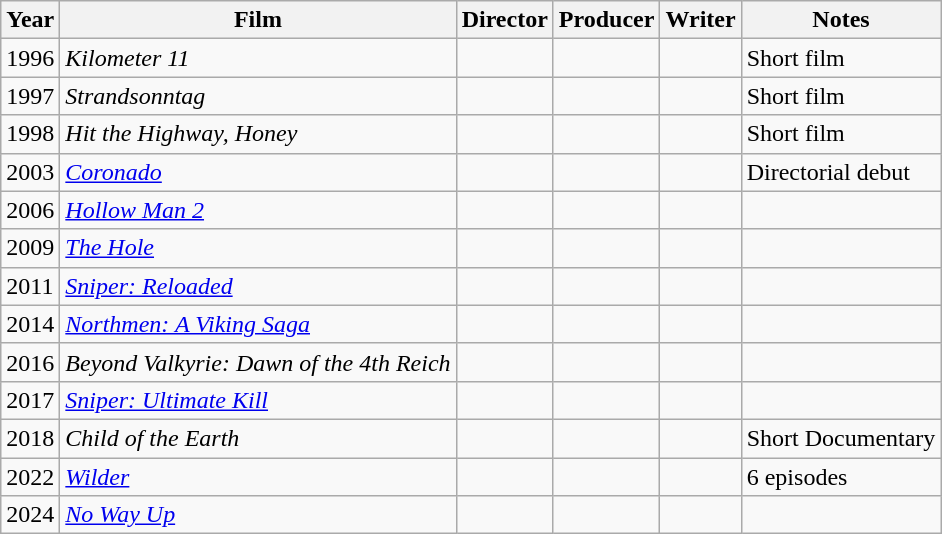<table class="wikitable">
<tr>
<th>Year</th>
<th>Film</th>
<th>Director</th>
<th>Producer</th>
<th>Writer</th>
<th>Notes</th>
</tr>
<tr>
<td>1996</td>
<td><em>Kilometer 11</em></td>
<td></td>
<td></td>
<td></td>
<td>Short film</td>
</tr>
<tr>
<td>1997</td>
<td><em>Strandsonntag</em></td>
<td></td>
<td></td>
<td></td>
<td>Short film</td>
</tr>
<tr>
<td>1998</td>
<td><em>Hit the Highway, Honey</em></td>
<td></td>
<td></td>
<td></td>
<td>Short film</td>
</tr>
<tr>
<td>2003</td>
<td><em><a href='#'>Coronado</a></em></td>
<td></td>
<td></td>
<td></td>
<td>Directorial debut</td>
</tr>
<tr>
<td>2006</td>
<td><em><a href='#'>Hollow Man 2</a></em></td>
<td></td>
<td></td>
<td></td>
<td></td>
</tr>
<tr>
<td>2009</td>
<td><em><a href='#'>The Hole</a></em></td>
<td></td>
<td></td>
<td></td>
<td></td>
</tr>
<tr>
<td>2011</td>
<td><em><a href='#'>Sniper: Reloaded</a></em></td>
<td></td>
<td></td>
<td></td>
<td></td>
</tr>
<tr>
<td>2014</td>
<td><em><a href='#'>Northmen: A Viking Saga</a></em></td>
<td></td>
<td></td>
<td></td>
<td></td>
</tr>
<tr>
<td>2016</td>
<td><em>Beyond Valkyrie: Dawn of the 4th Reich</em></td>
<td></td>
<td></td>
<td></td>
<td></td>
</tr>
<tr>
<td>2017</td>
<td><em><a href='#'>Sniper: Ultimate Kill</a></em></td>
<td></td>
<td></td>
<td></td>
<td></td>
</tr>
<tr>
<td>2018</td>
<td><em>Child of the Earth</em></td>
<td></td>
<td></td>
<td></td>
<td>Short Documentary</td>
</tr>
<tr>
<td>2022</td>
<td><em><a href='#'>Wilder</a></em></td>
<td></td>
<td></td>
<td></td>
<td>6 episodes</td>
</tr>
<tr>
<td>2024</td>
<td><em><a href='#'>No Way Up</a></em></td>
<td></td>
<td></td>
<td></td>
<td></td>
</tr>
</table>
